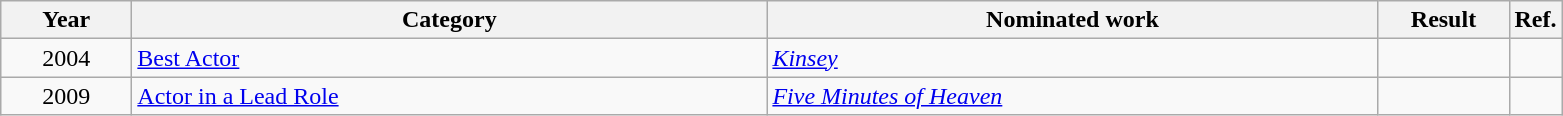<table class=wikitable>
<tr>
<th scope="col" style="width:5em;">Year</th>
<th scope="col" style="width:26em;">Category</th>
<th scope="col" style="width:25em;">Nominated work</th>
<th scope="col" style="width:5em;">Result</th>
<th>Ref.</th>
</tr>
<tr>
<td style="text-align:center;">2004</td>
<td><a href='#'>Best Actor</a></td>
<td><em><a href='#'>Kinsey</a></em></td>
<td></td>
<td></td>
</tr>
<tr>
<td style="text-align:center;">2009</td>
<td><a href='#'>Actor in a Lead Role</a></td>
<td><em><a href='#'>Five Minutes of Heaven</a></em></td>
<td></td>
<td></td>
</tr>
</table>
